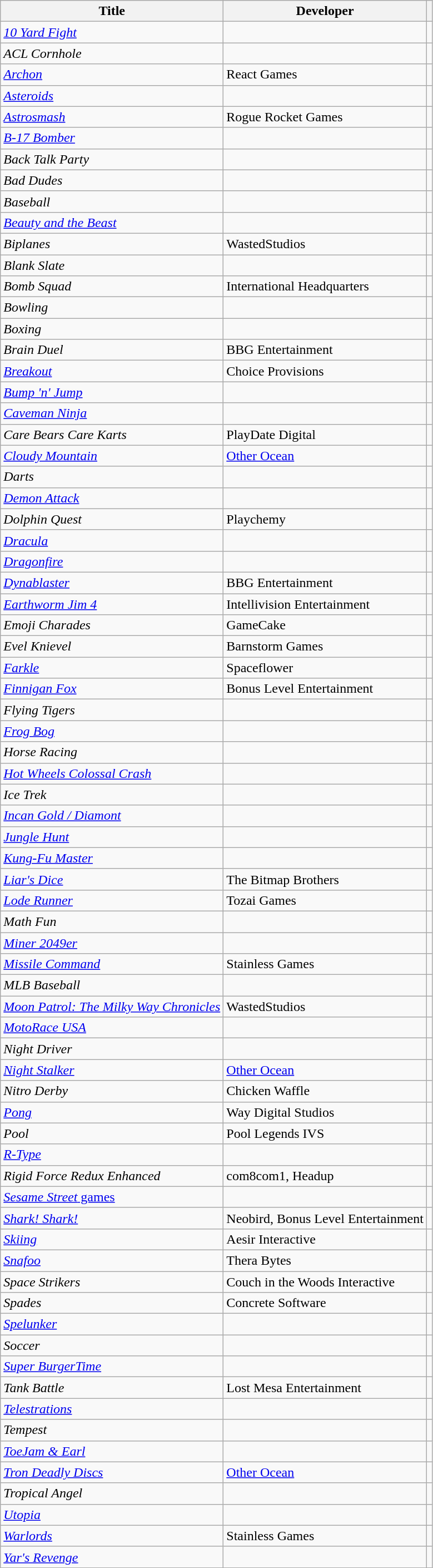<table class="wikitable sortable" id="softwarelist">
<tr>
<th>Title</th>
<th>Developer</th>
<th></th>
</tr>
<tr>
<td><em><a href='#'>10 Yard Fight</a></em></td>
<td></td>
<td></td>
</tr>
<tr>
<td><em>ACL Cornhole</em></td>
<td></td>
<td></td>
</tr>
<tr>
<td><em><a href='#'>Archon</a></em></td>
<td>React Games</td>
<td></td>
</tr>
<tr>
<td><em><a href='#'>Asteroids</a></em></td>
<td></td>
<td></td>
</tr>
<tr>
<td><em><a href='#'>Astrosmash</a></em></td>
<td>Rogue Rocket Games</td>
<td></td>
</tr>
<tr>
<td><em><a href='#'>B-17 Bomber</a></em></td>
<td></td>
<td></td>
</tr>
<tr>
<td><em>Back Talk Party</em></td>
<td></td>
<td></td>
</tr>
<tr>
<td><em>Bad Dudes</em></td>
<td></td>
<td></td>
</tr>
<tr>
<td><em>Baseball</em></td>
<td></td>
<td></td>
</tr>
<tr>
<td><em><a href='#'>Beauty and the Beast</a></em></td>
<td></td>
<td></td>
</tr>
<tr>
<td><em>Biplanes</em></td>
<td>WastedStudios</td>
<td></td>
</tr>
<tr>
<td><em>Blank Slate</em></td>
<td></td>
<td></td>
</tr>
<tr>
<td><em>Bomb Squad</em></td>
<td>International Headquarters</td>
<td></td>
</tr>
<tr>
<td><em>Bowling</em></td>
<td></td>
<td></td>
</tr>
<tr>
<td><em>Boxing</em></td>
<td></td>
<td></td>
</tr>
<tr>
<td><em>Brain Duel</em></td>
<td>BBG Entertainment</td>
<td></td>
</tr>
<tr>
<td><em><a href='#'>Breakout</a></em></td>
<td>Choice Provisions</td>
<td></td>
</tr>
<tr>
<td><em><a href='#'>Bump 'n' Jump</a></em></td>
<td></td>
<td></td>
</tr>
<tr>
<td><em><a href='#'>Caveman Ninja</a></em></td>
<td></td>
<td></td>
</tr>
<tr>
<td><em>Care Bears Care Karts</em></td>
<td>PlayDate Digital</td>
<td></td>
</tr>
<tr>
<td><em><a href='#'>Cloudy Mountain</a></em></td>
<td><a href='#'>Other Ocean</a></td>
<td></td>
</tr>
<tr>
<td><em>Darts</em></td>
<td></td>
<td></td>
</tr>
<tr>
<td><em><a href='#'>Demon Attack</a></em></td>
<td></td>
<td></td>
</tr>
<tr>
<td><em>Dolphin Quest</em></td>
<td>Playchemy</td>
<td></td>
</tr>
<tr>
<td><em><a href='#'>Dracula</a></em></td>
<td></td>
<td></td>
</tr>
<tr>
<td><em><a href='#'>Dragonfire</a></em></td>
<td></td>
<td></td>
</tr>
<tr>
<td><em><a href='#'>Dynablaster</a></em></td>
<td>BBG Entertainment</td>
<td></td>
</tr>
<tr>
<td><em><a href='#'>Earthworm Jim 4</a></em></td>
<td>Intellivision Entertainment</td>
<td></td>
</tr>
<tr>
<td><em>Emoji Charades</em></td>
<td>GameCake</td>
<td></td>
</tr>
<tr>
<td><em>Evel Knievel</em></td>
<td>Barnstorm Games</td>
<td></td>
</tr>
<tr>
<td><em><a href='#'>Farkle</a></em></td>
<td>Spaceflower</td>
<td></td>
</tr>
<tr>
<td><em><a href='#'>Finnigan Fox</a></em></td>
<td>Bonus Level Entertainment</td>
<td></td>
</tr>
<tr>
<td><em>Flying Tigers</em></td>
<td></td>
<td></td>
</tr>
<tr>
<td><em><a href='#'>Frog Bog</a></em></td>
<td></td>
<td></td>
</tr>
<tr>
<td><em>Horse Racing</em></td>
<td></td>
<td></td>
</tr>
<tr>
<td><em><a href='#'>Hot Wheels Colossal Crash</a></em></td>
<td></td>
<td></td>
</tr>
<tr>
<td><em>Ice Trek</em></td>
<td></td>
<td></td>
</tr>
<tr>
<td><em><a href='#'>Incan Gold / Diamont</a></em></td>
<td></td>
<td></td>
</tr>
<tr>
<td><em><a href='#'>Jungle Hunt</a></em></td>
<td></td>
<td></td>
</tr>
<tr>
<td><em><a href='#'>Kung-Fu Master</a></em></td>
<td></td>
<td></td>
</tr>
<tr>
<td><em><a href='#'>Liar's Dice</a></em></td>
<td>The Bitmap Brothers</td>
<td></td>
</tr>
<tr>
<td><em><a href='#'>Lode Runner</a></em></td>
<td>Tozai Games</td>
<td></td>
</tr>
<tr>
<td><em>Math Fun</em></td>
<td></td>
<td></td>
</tr>
<tr>
<td><em><a href='#'>Miner 2049er</a></em></td>
<td></td>
<td></td>
</tr>
<tr>
<td><em><a href='#'>Missile Command</a></em></td>
<td>Stainless Games</td>
<td></td>
</tr>
<tr>
<td><em>MLB Baseball</em></td>
<td></td>
<td></td>
</tr>
<tr>
<td><em><a href='#'>Moon Patrol: The Milky Way Chronicles</a></em></td>
<td>WastedStudios</td>
<td></td>
</tr>
<tr>
<td><em><a href='#'>MotoRace USA</a></em></td>
<td></td>
<td></td>
</tr>
<tr>
<td><em>Night Driver</em></td>
<td></td>
<td></td>
</tr>
<tr>
<td><em><a href='#'>Night Stalker</a></em></td>
<td><a href='#'>Other Ocean</a></td>
<td></td>
</tr>
<tr>
<td><em>Nitro Derby</em></td>
<td>Chicken Waffle</td>
<td></td>
</tr>
<tr>
<td><em><a href='#'>Pong</a></em></td>
<td>Way Digital Studios</td>
<td></td>
</tr>
<tr>
<td><em>Pool</em></td>
<td>Pool Legends IVS</td>
<td></td>
</tr>
<tr>
<td><em><a href='#'>R-Type</a></em></td>
<td></td>
<td></td>
</tr>
<tr>
<td><em>Rigid Force Redux Enhanced</em></td>
<td>com8com1, Headup</td>
<td></td>
</tr>
<tr>
<td><a href='#'><em>Sesame Street</em> games</a></td>
<td></td>
<td></td>
</tr>
<tr>
<td><em><a href='#'>Shark! Shark!</a></em></td>
<td>Neobird, Bonus Level Entertainment</td>
<td></td>
</tr>
<tr>
<td><em><a href='#'>Skiing</a></em></td>
<td>Aesir Interactive</td>
<td></td>
</tr>
<tr>
<td><em><a href='#'>Snafoo</a></em></td>
<td>Thera Bytes</td>
<td></td>
</tr>
<tr>
<td><em>Space Strikers</em></td>
<td>Couch in the Woods Interactive</td>
<td></td>
</tr>
<tr>
<td><em>Spades</em></td>
<td>Concrete Software</td>
<td></td>
</tr>
<tr>
<td><em><a href='#'>Spelunker</a></em></td>
<td></td>
<td></td>
</tr>
<tr>
<td><em>Soccer</em></td>
<td></td>
<td></td>
</tr>
<tr>
<td><em><a href='#'>Super BurgerTime</a></em></td>
<td></td>
<td></td>
</tr>
<tr>
<td><em>Tank Battle</em></td>
<td>Lost Mesa Entertainment</td>
<td></td>
</tr>
<tr>
<td><em><a href='#'>Telestrations</a></em></td>
<td></td>
<td></td>
</tr>
<tr>
<td><em>Tempest</em></td>
<td></td>
<td></td>
</tr>
<tr>
<td><em><a href='#'>ToeJam & Earl</a></em></td>
<td></td>
<td></td>
</tr>
<tr>
<td><em><a href='#'>Tron Deadly Discs</a></em></td>
<td><a href='#'>Other Ocean</a></td>
<td></td>
</tr>
<tr>
<td><em>Tropical Angel</em></td>
<td></td>
<td></td>
</tr>
<tr>
<td><em><a href='#'>Utopia</a></em></td>
<td></td>
<td></td>
</tr>
<tr>
<td><em><a href='#'>Warlords</a></em></td>
<td>Stainless Games</td>
<td></td>
</tr>
<tr>
<td><em><a href='#'>Yar's Revenge</a></em></td>
<td></td>
<td></td>
</tr>
</table>
